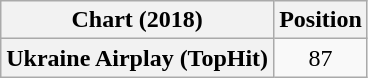<table class="wikitable plainrowheaders" style="text-align:center">
<tr>
<th scope="col">Chart (2018)</th>
<th scope="col">Position</th>
</tr>
<tr>
<th scope="row">Ukraine Airplay (TopHit)</th>
<td>87</td>
</tr>
</table>
